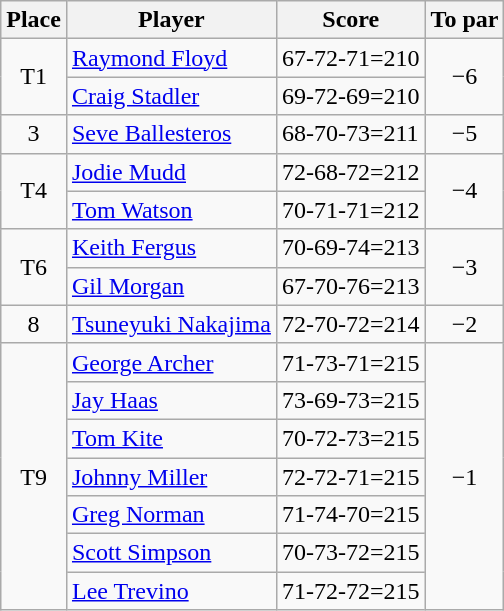<table class="wikitable">
<tr>
<th>Place</th>
<th>Player</th>
<th>Score</th>
<th>To par</th>
</tr>
<tr>
<td rowspan=2 align="center">T1</td>
<td> <a href='#'>Raymond Floyd</a></td>
<td>67-72-71=210</td>
<td rowspan=2 align="center">−6</td>
</tr>
<tr>
<td> <a href='#'>Craig Stadler</a></td>
<td>69-72-69=210</td>
</tr>
<tr>
<td align="center">3</td>
<td> <a href='#'>Seve Ballesteros</a></td>
<td>68-70-73=211</td>
<td align="center">−5</td>
</tr>
<tr>
<td rowspan=2 align="center">T4</td>
<td> <a href='#'>Jodie Mudd</a></td>
<td>72-68-72=212</td>
<td rowspan=2 align="center">−4</td>
</tr>
<tr>
<td> <a href='#'>Tom Watson</a></td>
<td>70-71-71=212</td>
</tr>
<tr>
<td rowspan=2 align="center">T6</td>
<td> <a href='#'>Keith Fergus</a></td>
<td>70-69-74=213</td>
<td rowspan=2 align="center">−3</td>
</tr>
<tr>
<td> <a href='#'>Gil Morgan</a></td>
<td>67-70-76=213</td>
</tr>
<tr>
<td align="center">8</td>
<td> <a href='#'>Tsuneyuki Nakajima</a></td>
<td>72-70-72=214</td>
<td align="center">−2</td>
</tr>
<tr>
<td rowspan=7 align="center">T9</td>
<td> <a href='#'>George Archer</a></td>
<td>71-73-71=215</td>
<td rowspan=7 align="center">−1</td>
</tr>
<tr>
<td> <a href='#'>Jay Haas</a></td>
<td>73-69-73=215</td>
</tr>
<tr>
<td> <a href='#'>Tom Kite</a></td>
<td>70-72-73=215</td>
</tr>
<tr>
<td> <a href='#'>Johnny Miller</a></td>
<td>72-72-71=215</td>
</tr>
<tr>
<td> <a href='#'>Greg Norman</a></td>
<td>71-74-70=215</td>
</tr>
<tr>
<td> <a href='#'>Scott Simpson</a></td>
<td>70-73-72=215</td>
</tr>
<tr>
<td> <a href='#'>Lee Trevino</a></td>
<td>71-72-72=215</td>
</tr>
</table>
